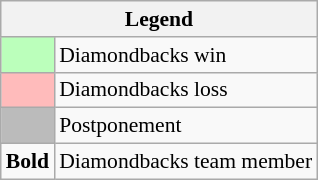<table class="wikitable" style="font-size:90%">
<tr>
<th colspan="2">Legend</th>
</tr>
<tr>
<td style="background:#bfb;"> </td>
<td>Diamondbacks win</td>
</tr>
<tr>
<td style="background:#fbb;"> </td>
<td>Diamondbacks loss</td>
</tr>
<tr>
<td style="background:#bbb;"> </td>
<td>Postponement</td>
</tr>
<tr>
<td><strong>Bold</strong></td>
<td>Diamondbacks team member</td>
</tr>
</table>
